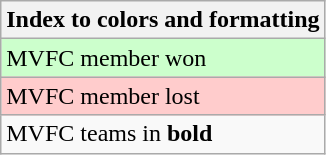<table class="wikitable">
<tr>
<th>Index to colors and formatting</th>
</tr>
<tr style="background:#cfc;">
<td>MVFC member won</td>
</tr>
<tr style="background:#fcc;">
<td>MVFC member lost</td>
</tr>
<tr>
<td>MVFC teams in <strong>bold</strong></td>
</tr>
</table>
